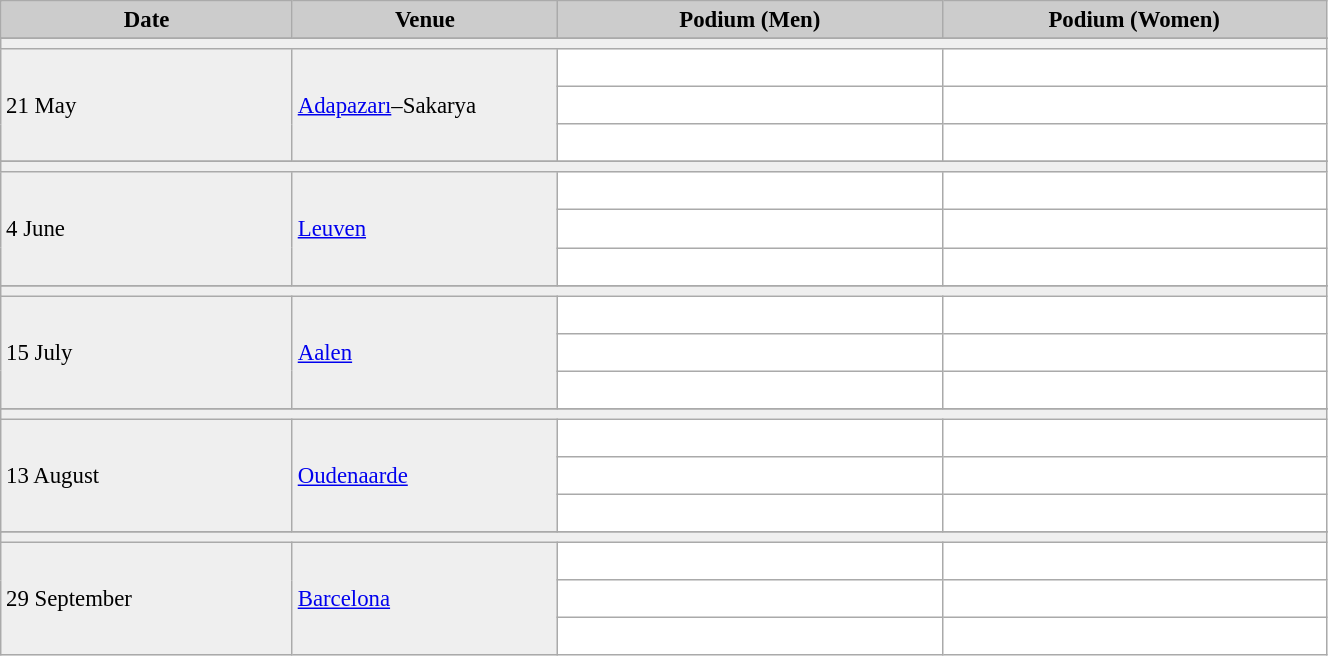<table class="wikitable" width=70% bgcolor="#f7f8ff" cellpadding="3" cellspacing="0" border="1" style="font-size: 95%; border: gray solid 1px; border-collapse: collapse;">
<tr bgcolor="#CCCCCC">
<td align="center"><strong>Date</strong></td>
<td width=20% align="center"><strong>Venue</strong></td>
<td width=29% align="center"><strong>Podium (Men)</strong></td>
<td width=29% align="center"><strong>Podium (Women)</strong></td>
</tr>
<tr>
</tr>
<tr bgcolor="#EFEFEF">
<td colspan=4></td>
</tr>
<tr bgcolor="#EFEFEF">
<td rowspan=3>21 May</td>
<td rowspan=3> <a href='#'>Adapazarı</a>–Sakarya</td>
<td bgcolor="#ffffff">   </td>
<td bgcolor="#ffffff">   </td>
</tr>
<tr>
<td bgcolor="#ffffff">   </td>
<td bgcolor="#ffffff">   </td>
</tr>
<tr>
<td bgcolor="#ffffff">   </td>
<td bgcolor="#ffffff">   </td>
</tr>
<tr>
</tr>
<tr bgcolor="#EFEFEF">
<td colspan=4></td>
</tr>
<tr bgcolor="#EFEFEF">
<td rowspan=3>4 June</td>
<td rowspan=3> <a href='#'>Leuven</a></td>
<td bgcolor="#ffffff">   </td>
<td bgcolor="#ffffff">   </td>
</tr>
<tr>
<td bgcolor="#ffffff">   </td>
<td bgcolor="#ffffff">   </td>
</tr>
<tr>
<td bgcolor="#ffffff">   </td>
<td bgcolor="#ffffff">   </td>
</tr>
<tr>
</tr>
<tr bgcolor="#EFEFEF">
<td colspan=4></td>
</tr>
<tr bgcolor="#EFEFEF">
<td rowspan=3>15 July</td>
<td rowspan=3> <a href='#'>Aalen</a></td>
<td bgcolor="#ffffff">   </td>
<td bgcolor="#ffffff">   </td>
</tr>
<tr>
<td bgcolor="#ffffff">   </td>
<td bgcolor="#ffffff">   </td>
</tr>
<tr>
<td bgcolor="#ffffff">   </td>
<td bgcolor="#ffffff">   </td>
</tr>
<tr>
</tr>
<tr bgcolor="#EFEFEF">
<td colspan=4></td>
</tr>
<tr bgcolor="#EFEFEF">
<td rowspan=3>13 August</td>
<td rowspan=3> <a href='#'>Oudenaarde</a></td>
<td bgcolor="#ffffff">   </td>
<td bgcolor="#ffffff">   </td>
</tr>
<tr>
<td bgcolor="#ffffff">   </td>
<td bgcolor="#ffffff">   </td>
</tr>
<tr>
<td bgcolor="#ffffff">   </td>
<td bgcolor="#ffffff">   </td>
</tr>
<tr>
</tr>
<tr bgcolor="#EFEFEF">
<td colspan=4></td>
</tr>
<tr bgcolor="#EFEFEF">
<td rowspan=3>29 September</td>
<td rowspan=3> <a href='#'>Barcelona</a></td>
<td bgcolor="#ffffff">   </td>
<td bgcolor="#ffffff">   </td>
</tr>
<tr>
<td bgcolor="#ffffff">   </td>
<td bgcolor="#ffffff">   </td>
</tr>
<tr>
<td bgcolor="#ffffff">   </td>
<td bgcolor="#ffffff">   </td>
</tr>
</table>
